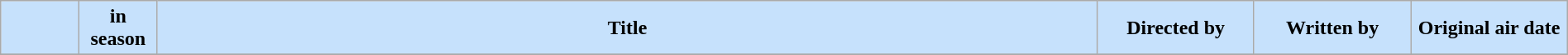<table class="wikitable" width="100%">
<tr>
<th style="background: #C6E1FC" width=5%></th>
<th style="background: #C6E1FC" width=5%> in season</th>
<th style="background: #C6E1FC">Title</th>
<th style="background: #C6E1FC" width=10%>Directed by</th>
<th style="background: #C6E1FC" width=10%>Written by</th>
<th style="background: #C6E1FC" width=10%>Original air date</th>
</tr>
<tr>
</tr>
</table>
